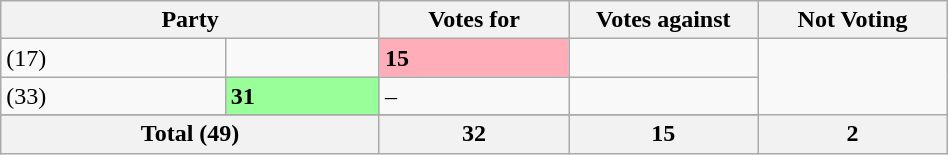<table class="wikitable" style="width:50%;">
<tr>
<th colspan="2">Party</th>
<th style="width:20%;">Votes for</th>
<th style="width:20%;">Votes against</th>
<th style="width:20%;">Not Voting</th>
</tr>
<tr>
<td> (17)</td>
<td></td>
<td style="background-color:#ffaeb9;"><strong>15</strong></td>
<td></td>
</tr>
<tr>
<td> (33)</td>
<td style="background-color:#9f9;"><strong>31</strong></td>
<td>–</td>
<td></td>
</tr>
<tr>
</tr>
<tr>
<th colspan="2">Total (49)</th>
<th>32</th>
<th>15</th>
<th>2</th>
</tr>
</table>
